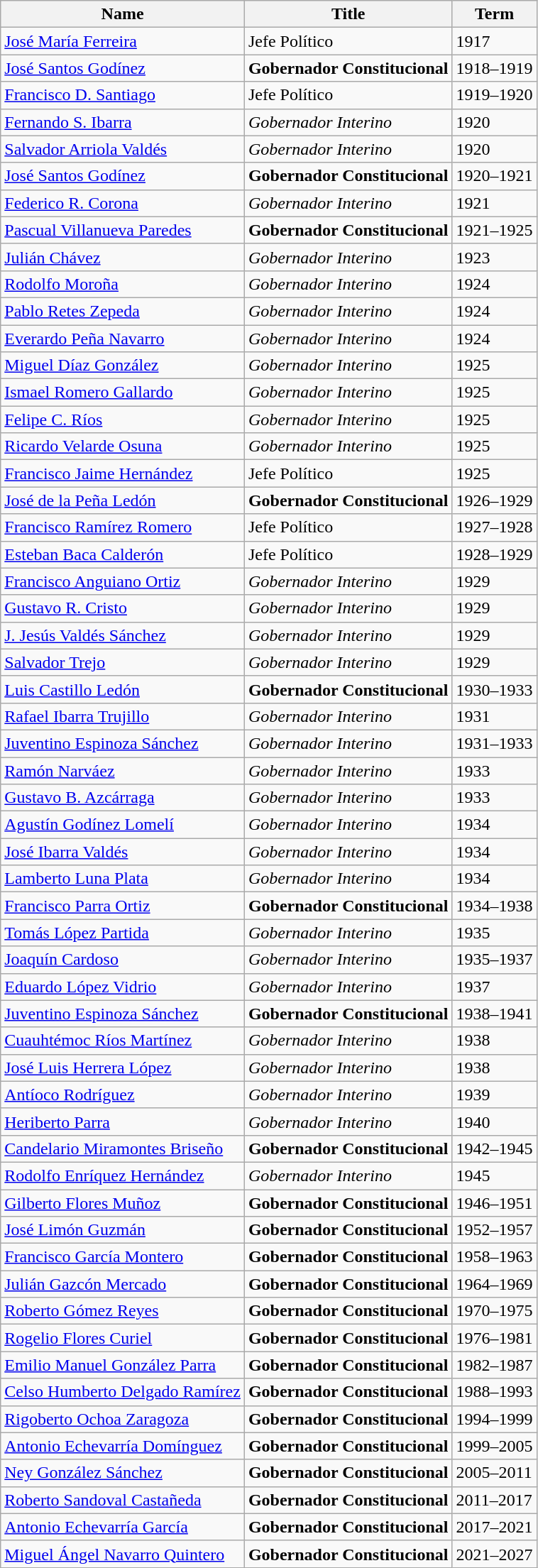<table class="wikitable">
<tr>
<th>Name</th>
<th>Title</th>
<th>Term</th>
</tr>
<tr>
<td><a href='#'>José María Ferreira</a></td>
<td>Jefe Político</td>
<td>1917</td>
</tr>
<tr>
<td><a href='#'>José Santos Godínez</a></td>
<td><strong>Gobernador Constitucional</strong></td>
<td>1918–1919</td>
</tr>
<tr>
<td><a href='#'>Francisco D. Santiago</a></td>
<td>Jefe Político</td>
<td>1919–1920</td>
</tr>
<tr>
<td><a href='#'>Fernando S. Ibarra</a></td>
<td><em>Gobernador Interino</em></td>
<td>1920</td>
</tr>
<tr>
<td><a href='#'>Salvador Arriola Valdés</a></td>
<td><em>Gobernador Interino</em></td>
<td>1920</td>
</tr>
<tr>
<td><a href='#'>José Santos Godínez</a></td>
<td><strong>Gobernador Constitucional</strong></td>
<td>1920–1921</td>
</tr>
<tr>
<td><a href='#'>Federico R. Corona</a></td>
<td><em>Gobernador Interino</em></td>
<td>1921</td>
</tr>
<tr>
<td><a href='#'>Pascual Villanueva Paredes</a></td>
<td><strong>Gobernador Constitucional</strong></td>
<td>1921–1925</td>
</tr>
<tr>
<td><a href='#'>Julián Chávez</a></td>
<td><em>Gobernador Interino</em></td>
<td>1923</td>
</tr>
<tr>
<td><a href='#'>Rodolfo Moroña</a></td>
<td><em>Gobernador Interino</em></td>
<td>1924</td>
</tr>
<tr>
<td><a href='#'>Pablo Retes Zepeda</a></td>
<td><em>Gobernador Interino</em></td>
<td>1924</td>
</tr>
<tr>
<td><a href='#'>Everardo Peña Navarro</a></td>
<td><em>Gobernador Interino</em></td>
<td>1924</td>
</tr>
<tr>
<td><a href='#'>Miguel Díaz González</a></td>
<td><em>Gobernador Interino</em></td>
<td>1925</td>
</tr>
<tr>
<td><a href='#'>Ismael Romero Gallardo</a></td>
<td><em>Gobernador Interino</em></td>
<td>1925</td>
</tr>
<tr>
<td><a href='#'>Felipe C. Ríos</a></td>
<td><em>Gobernador Interino</em></td>
<td>1925</td>
</tr>
<tr>
<td><a href='#'>Ricardo Velarde Osuna</a></td>
<td><em>Gobernador Interino</em></td>
<td>1925</td>
</tr>
<tr>
<td><a href='#'>Francisco Jaime Hernández</a></td>
<td>Jefe Político</td>
<td>1925</td>
</tr>
<tr>
<td><a href='#'>José de la Peña Ledón</a></td>
<td><strong>Gobernador Constitucional</strong></td>
<td>1926–1929</td>
</tr>
<tr>
<td><a href='#'>Francisco Ramírez Romero</a></td>
<td>Jefe Político</td>
<td>1927–1928</td>
</tr>
<tr>
<td><a href='#'>Esteban Baca Calderón</a></td>
<td>Jefe Político</td>
<td>1928–1929</td>
</tr>
<tr>
<td><a href='#'>Francisco Anguiano Ortiz</a></td>
<td><em>Gobernador Interino</em></td>
<td>1929</td>
</tr>
<tr>
<td><a href='#'>Gustavo R. Cristo</a></td>
<td><em>Gobernador Interino</em></td>
<td>1929</td>
</tr>
<tr>
<td><a href='#'>J. Jesús Valdés Sánchez</a></td>
<td><em>Gobernador Interino</em></td>
<td>1929</td>
</tr>
<tr>
<td><a href='#'>Salvador Trejo</a></td>
<td><em>Gobernador Interino</em></td>
<td>1929</td>
</tr>
<tr>
<td><a href='#'>Luis Castillo Ledón</a></td>
<td><strong>Gobernador Constitucional</strong></td>
<td>1930–1933</td>
</tr>
<tr>
<td><a href='#'>Rafael Ibarra Trujillo</a></td>
<td><em>Gobernador Interino</em></td>
<td>1931</td>
</tr>
<tr>
<td><a href='#'>Juventino Espinoza Sánchez</a></td>
<td><em>Gobernador Interino</em></td>
<td>1931–1933</td>
</tr>
<tr>
<td><a href='#'>Ramón Narváez</a></td>
<td><em>Gobernador Interino</em></td>
<td>1933</td>
</tr>
<tr>
<td><a href='#'>Gustavo B. Azcárraga</a></td>
<td><em>Gobernador Interino</em></td>
<td>1933</td>
</tr>
<tr>
<td><a href='#'>Agustín Godínez Lomelí</a></td>
<td><em>Gobernador Interino</em></td>
<td>1934</td>
</tr>
<tr>
<td><a href='#'>José Ibarra Valdés</a></td>
<td><em>Gobernador Interino</em></td>
<td>1934</td>
</tr>
<tr>
<td><a href='#'>Lamberto Luna Plata</a></td>
<td><em>Gobernador Interino</em></td>
<td>1934</td>
</tr>
<tr>
<td><a href='#'>Francisco Parra Ortiz</a></td>
<td><strong>Gobernador Constitucional</strong></td>
<td>1934–1938</td>
</tr>
<tr>
<td><a href='#'>Tomás López Partida</a></td>
<td><em>Gobernador Interino</em></td>
<td>1935</td>
</tr>
<tr>
<td><a href='#'>Joaquín Cardoso</a></td>
<td><em>Gobernador Interino</em></td>
<td>1935–1937</td>
</tr>
<tr>
<td><a href='#'>Eduardo López Vidrio</a></td>
<td><em>Gobernador Interino</em></td>
<td>1937</td>
</tr>
<tr>
<td><a href='#'>Juventino Espinoza Sánchez</a></td>
<td><strong>Gobernador Constitucional</strong></td>
<td>1938–1941</td>
</tr>
<tr>
<td><a href='#'>Cuauhtémoc Ríos Martínez</a></td>
<td><em>Gobernador Interino</em></td>
<td>1938</td>
</tr>
<tr>
<td><a href='#'>José Luis Herrera López</a></td>
<td><em>Gobernador Interino</em></td>
<td>1938</td>
</tr>
<tr>
<td><a href='#'>Antíoco Rodríguez</a></td>
<td><em>Gobernador Interino</em></td>
<td>1939</td>
</tr>
<tr>
<td><a href='#'>Heriberto Parra</a></td>
<td><em>Gobernador Interino</em></td>
<td>1940</td>
</tr>
<tr>
<td><a href='#'>Candelario Miramontes Briseño</a></td>
<td><strong>Gobernador Constitucional</strong></td>
<td>1942–1945</td>
</tr>
<tr>
<td><a href='#'>Rodolfo Enríquez Hernández</a></td>
<td><em>Gobernador Interino</em></td>
<td>1945</td>
</tr>
<tr>
<td><a href='#'>Gilberto Flores Muñoz</a></td>
<td><strong>Gobernador Constitucional</strong></td>
<td>1946–1951</td>
</tr>
<tr>
<td><a href='#'>José Limón Guzmán</a></td>
<td><strong>Gobernador Constitucional</strong></td>
<td>1952–1957</td>
</tr>
<tr>
<td><a href='#'>Francisco García Montero</a></td>
<td><strong>Gobernador Constitucional</strong></td>
<td>1958–1963</td>
</tr>
<tr>
<td><a href='#'>Julián Gazcón Mercado</a></td>
<td><strong>Gobernador Constitucional</strong></td>
<td>1964–1969</td>
</tr>
<tr>
<td><a href='#'>Roberto Gómez Reyes</a></td>
<td><strong>Gobernador Constitucional</strong></td>
<td>1970–1975</td>
</tr>
<tr>
<td><a href='#'>Rogelio Flores Curiel</a></td>
<td><strong>Gobernador Constitucional</strong></td>
<td>1976–1981</td>
</tr>
<tr>
<td><a href='#'>Emilio Manuel González Parra</a></td>
<td><strong>Gobernador Constitucional</strong></td>
<td>1982–1987</td>
</tr>
<tr>
<td><a href='#'>Celso Humberto Delgado Ramírez</a></td>
<td><strong>Gobernador Constitucional</strong></td>
<td>1988–1993</td>
</tr>
<tr>
<td><a href='#'>Rigoberto Ochoa Zaragoza</a></td>
<td><strong>Gobernador Constitucional</strong></td>
<td>1994–1999</td>
</tr>
<tr>
<td><a href='#'>Antonio Echevarría Domínguez</a></td>
<td><strong>Gobernador Constitucional</strong></td>
<td>1999–2005</td>
</tr>
<tr>
<td><a href='#'>Ney González Sánchez</a></td>
<td><strong>Gobernador Constitucional</strong></td>
<td>2005–2011</td>
</tr>
<tr>
<td><a href='#'>Roberto Sandoval Castañeda</a></td>
<td><strong>Gobernador Constitucional</strong></td>
<td>2011–2017</td>
</tr>
<tr>
<td><a href='#'>Antonio Echevarría García</a></td>
<td><strong>Gobernador Constitucional</strong></td>
<td>2017–2021</td>
</tr>
<tr>
<td><a href='#'>Miguel Ángel Navarro Quintero</a></td>
<td><strong>Gobernador Constitucional</strong></td>
<td>2021–2027</td>
</tr>
</table>
